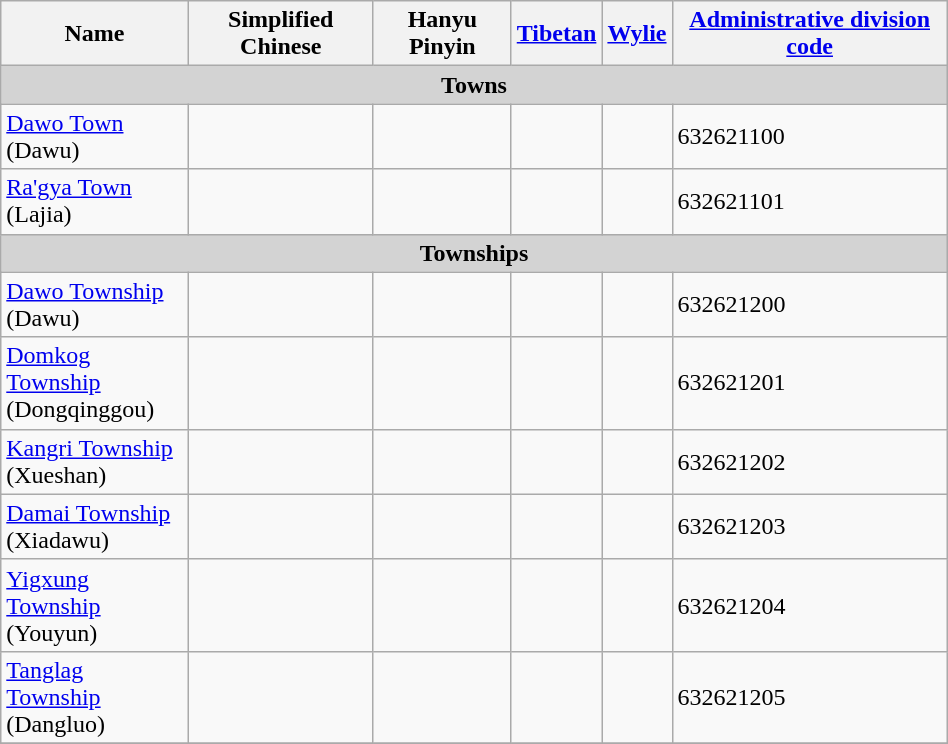<table class="wikitable" align="center" style="width:50%; border="1">
<tr>
<th>Name</th>
<th>Simplified Chinese</th>
<th>Hanyu Pinyin</th>
<th><a href='#'>Tibetan</a></th>
<th><a href='#'>Wylie</a></th>
<th><a href='#'>Administrative division code</a></th>
</tr>
<tr>
<td colspan="7"  style="text-align:center; background:#d3d3d3;"><strong>Towns</strong></td>
</tr>
<tr --------->
<td><a href='#'>Dawo Town</a><br>(Dawu)</td>
<td></td>
<td></td>
<td></td>
<td></td>
<td>632621100</td>
</tr>
<tr>
<td><a href='#'>Ra'gya Town</a><br>(Lajia)</td>
<td></td>
<td></td>
<td></td>
<td></td>
<td>632621101</td>
</tr>
<tr>
<td colspan="7"  style="text-align:center; background:#d3d3d3;"><strong>Townships</strong></td>
</tr>
<tr --------->
<td><a href='#'>Dawo Township</a><br>(Dawu)</td>
<td></td>
<td></td>
<td></td>
<td></td>
<td>632621200</td>
</tr>
<tr>
<td><a href='#'>Domkog Township</a><br>(Dongqinggou)</td>
<td></td>
<td></td>
<td></td>
<td></td>
<td>632621201</td>
</tr>
<tr>
<td><a href='#'>Kangri Township</a><br>(Xueshan)</td>
<td></td>
<td></td>
<td></td>
<td></td>
<td>632621202</td>
</tr>
<tr>
<td><a href='#'>Damai Township</a><br>(Xiadawu)</td>
<td></td>
<td></td>
<td></td>
<td></td>
<td>632621203</td>
</tr>
<tr>
<td><a href='#'>Yigxung Township</a><br>(Youyun)</td>
<td></td>
<td></td>
<td></td>
<td></td>
<td>632621204</td>
</tr>
<tr>
<td><a href='#'>Tanglag Township</a><br>(Dangluo)</td>
<td></td>
<td></td>
<td></td>
<td></td>
<td>632621205</td>
</tr>
<tr>
</tr>
</table>
